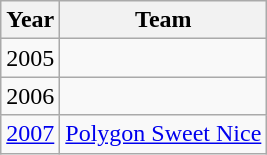<table class="wikitable">
<tr>
<th>Year</th>
<th>Team</th>
</tr>
<tr>
<td>2005</td>
<td></td>
</tr>
<tr>
<td>2006</td>
<td></td>
</tr>
<tr>
<td><a href='#'>2007</a></td>
<td><a href='#'>Polygon Sweet Nice</a></td>
</tr>
</table>
